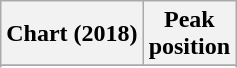<table class="wikitable sortable plainrowheaders" style="text-align:center">
<tr>
<th scope="col">Chart (2018)</th>
<th scope="col">Peak<br>position</th>
</tr>
<tr>
</tr>
<tr>
</tr>
<tr>
</tr>
<tr>
</tr>
<tr>
</tr>
<tr>
</tr>
<tr>
</tr>
</table>
